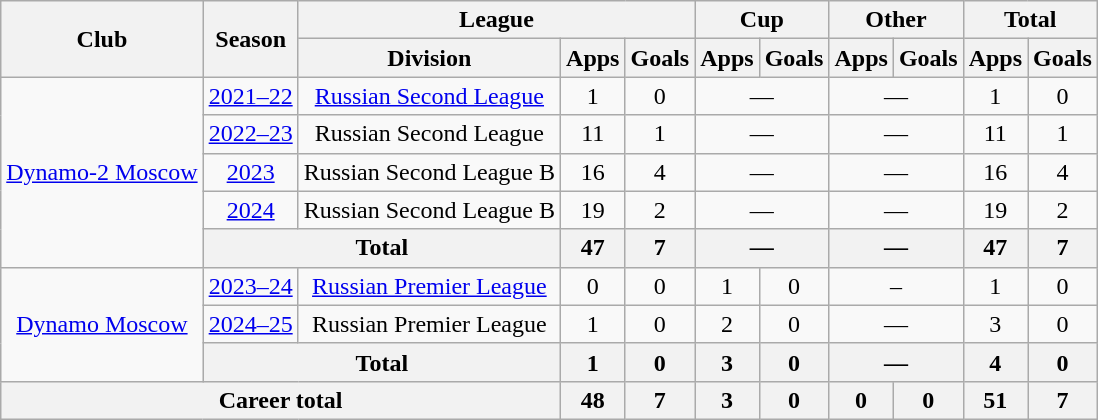<table class="wikitable" style="text-align: center;">
<tr>
<th rowspan=2>Club</th>
<th rowspan=2>Season</th>
<th colspan=3>League</th>
<th colspan=2>Cup</th>
<th colspan=2>Other</th>
<th colspan=2>Total</th>
</tr>
<tr>
<th>Division</th>
<th>Apps</th>
<th>Goals</th>
<th>Apps</th>
<th>Goals</th>
<th>Apps</th>
<th>Goals</th>
<th>Apps</th>
<th>Goals</th>
</tr>
<tr>
<td rowspan="5"><a href='#'>Dynamo-2 Moscow</a></td>
<td><a href='#'>2021–22</a></td>
<td><a href='#'>Russian Second League</a></td>
<td>1</td>
<td>0</td>
<td colspan="2">—</td>
<td colspan="2">—</td>
<td>1</td>
<td>0</td>
</tr>
<tr>
<td><a href='#'>2022–23</a></td>
<td>Russian Second League</td>
<td>11</td>
<td>1</td>
<td colspan="2">—</td>
<td colspan="2">—</td>
<td>11</td>
<td>1</td>
</tr>
<tr>
<td><a href='#'>2023</a></td>
<td>Russian Second League B</td>
<td>16</td>
<td>4</td>
<td colspan="2">—</td>
<td colspan="2">—</td>
<td>16</td>
<td>4</td>
</tr>
<tr>
<td><a href='#'>2024</a></td>
<td>Russian Second League B</td>
<td>19</td>
<td>2</td>
<td colspan="2">—</td>
<td colspan="2">—</td>
<td>19</td>
<td>2</td>
</tr>
<tr>
<th colspan="2">Total</th>
<th>47</th>
<th>7</th>
<th colspan="2">—</th>
<th colspan="2">—</th>
<th>47</th>
<th>7</th>
</tr>
<tr>
<td rowspan="3"><a href='#'>Dynamo Moscow</a></td>
<td><a href='#'>2023–24</a></td>
<td><a href='#'>Russian Premier League</a></td>
<td>0</td>
<td>0</td>
<td>1</td>
<td>0</td>
<td colspan="2">–</td>
<td>1</td>
<td>0</td>
</tr>
<tr>
<td><a href='#'>2024–25</a></td>
<td>Russian Premier League</td>
<td>1</td>
<td>0</td>
<td>2</td>
<td>0</td>
<td colspan="2">—</td>
<td>3</td>
<td>0</td>
</tr>
<tr>
<th colspan="2">Total</th>
<th>1</th>
<th>0</th>
<th>3</th>
<th>0</th>
<th colspan="2">—</th>
<th>4</th>
<th>0</th>
</tr>
<tr>
<th colspan="3">Career total</th>
<th>48</th>
<th>7</th>
<th>3</th>
<th>0</th>
<th>0</th>
<th>0</th>
<th>51</th>
<th>7</th>
</tr>
</table>
